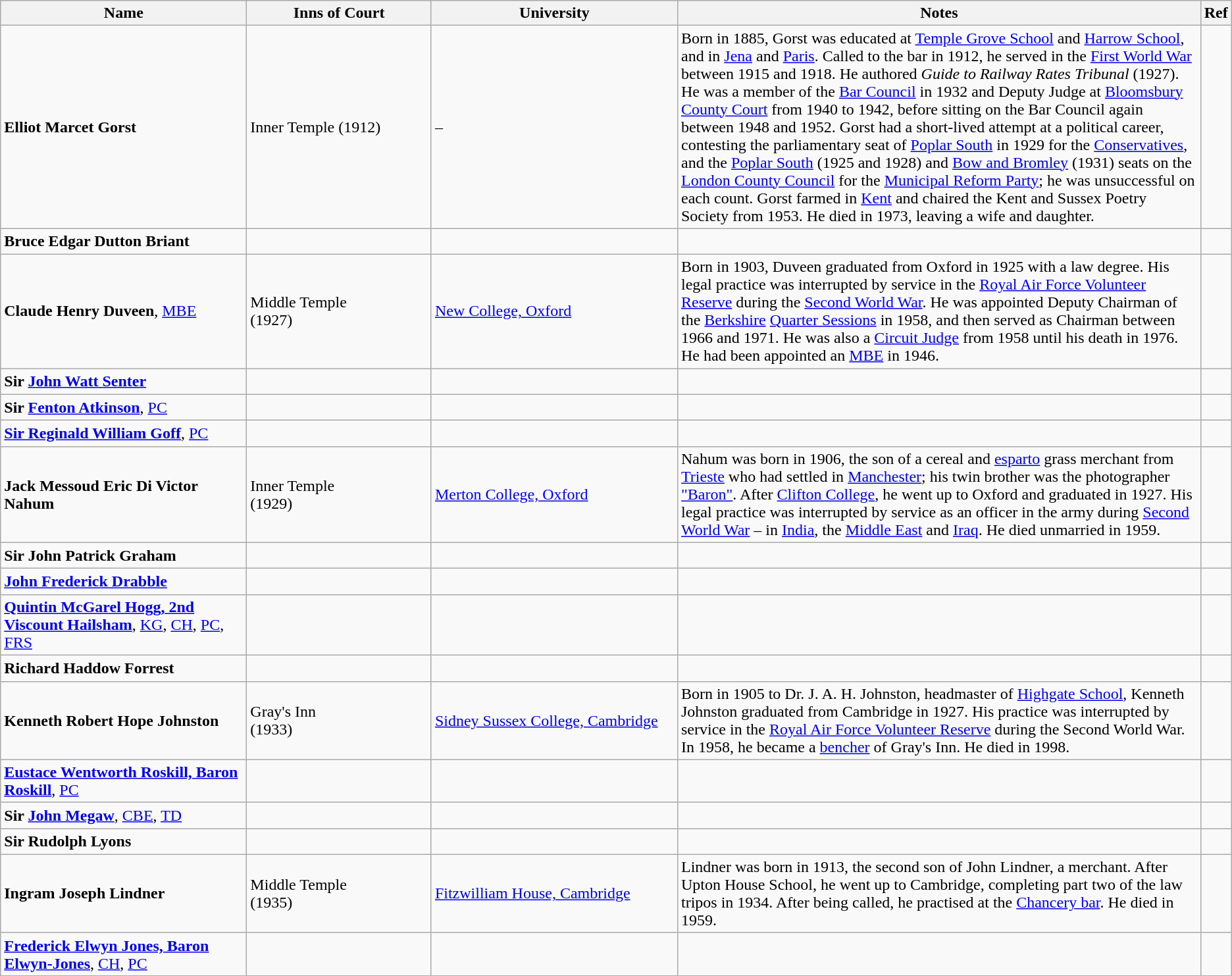<table class="wikitable">
<tr>
<th width="20%">Name</th>
<th width="15%">Inns of Court</th>
<th width="20%">University</th>
<th>Notes</th>
<th>Ref</th>
</tr>
<tr>
<td height="19"><strong>Elliot Marcet Gorst</strong></td>
<td>Inner Temple (1912)</td>
<td>–</td>
<td>Born in 1885, Gorst was educated at <a href='#'>Temple Grove School</a> and <a href='#'>Harrow School</a>, and in <a href='#'>Jena</a> and <a href='#'>Paris</a>. Called to the bar in 1912, he served in the <a href='#'>First World War</a> between 1915 and 1918. He authored <em>Guide to Railway Rates Tribunal</em> (1927). He was a member of the <a href='#'>Bar Council</a> in 1932 and Deputy Judge at <a href='#'>Bloomsbury County Court</a> from 1940 to 1942, before sitting on the Bar Council again between 1948 and 1952. Gorst had a short-lived attempt at a political career, contesting the parliamentary seat of <a href='#'>Poplar South</a> in 1929 for the <a href='#'>Conservatives</a>, and the <a href='#'>Poplar South</a> (1925 and 1928) and <a href='#'>Bow and Bromley</a> (1931) seats on the <a href='#'>London County Council</a> for the <a href='#'>Municipal Reform Party</a>; he was unsuccessful on each count. Gorst farmed in <a href='#'>Kent</a> and chaired the Kent and Sussex Poetry Society from 1953. He died in 1973, leaving a wife and daughter.</td>
<td></td>
</tr>
<tr>
<td height="19"><strong>Bruce Edgar Dutton Briant</strong></td>
<td></td>
<td></td>
<td></td>
<td></td>
</tr>
<tr>
<td height="19"><strong>Claude Henry Duveen</strong>, <a href='#'>MBE</a></td>
<td>Middle Temple<br>(1927)</td>
<td><a href='#'>New College, Oxford</a></td>
<td>Born in 1903, Duveen graduated from Oxford in 1925 with a law degree. His legal practice was interrupted by service in the <a href='#'>Royal Air Force Volunteer Reserve</a> during the <a href='#'>Second World War</a>. He was appointed Deputy Chairman of the <a href='#'>Berkshire</a> <a href='#'>Quarter Sessions</a> in 1958, and then served as Chairman between 1966 and 1971. He was also a <a href='#'>Circuit Judge</a> from 1958 until his death in 1976. He had been appointed an <a href='#'>MBE</a> in 1946.</td>
<td></td>
</tr>
<tr>
<td height="19"><strong>Sir <a href='#'>John Watt Senter</a></strong></td>
<td></td>
<td></td>
<td></td>
<td></td>
</tr>
<tr>
<td height="19"><strong>Sir <a href='#'>Fenton Atkinson</a></strong>, <a href='#'>PC</a></td>
<td></td>
<td></td>
<td></td>
<td></td>
</tr>
<tr>
<td height="19"><strong><a href='#'>Sir Reginald William Goff</a></strong>, <a href='#'>PC</a></td>
<td></td>
<td></td>
<td></td>
<td></td>
</tr>
<tr>
<td height="19"><strong>Jack Messoud Eric Di Victor Nahum</strong></td>
<td>Inner Temple<br>(1929)</td>
<td><a href='#'>Merton College, Oxford</a></td>
<td>Nahum was born in 1906, the son of a cereal and <a href='#'>esparto</a> grass merchant from <a href='#'>Trieste</a> who had settled in <a href='#'>Manchester</a>; his twin brother was the photographer <a href='#'>"Baron"</a>. After <a href='#'>Clifton College</a>, he went up to Oxford and graduated in 1927. His legal practice was interrupted by service as an officer in the army during <a href='#'>Second World War</a> – in <a href='#'>India</a>, the <a href='#'>Middle East</a> and <a href='#'>Iraq</a>. He died unmarried in 1959.</td>
<td></td>
</tr>
<tr>
<td height="19"><strong>Sir John Patrick Graham</strong></td>
<td></td>
<td></td>
<td></td>
<td></td>
</tr>
<tr>
<td height="19"><strong><a href='#'>John Frederick Drabble</a></strong></td>
<td></td>
<td></td>
<td></td>
<td></td>
</tr>
<tr>
<td height="19"><strong><a href='#'>Quintin McGarel Hogg, 2nd Viscount Hailsham</a></strong>, <a href='#'>KG</a>, <a href='#'>CH</a>, <a href='#'>PC</a>, <a href='#'>FRS</a></td>
<td></td>
<td></td>
<td></td>
<td></td>
</tr>
<tr>
<td height="19"><strong>Richard Haddow Forrest</strong></td>
<td></td>
<td></td>
<td></td>
<td></td>
</tr>
<tr>
<td height="19"><strong>Kenneth Robert Hope Johnston</strong></td>
<td>Gray's Inn<br>(1933)</td>
<td><a href='#'>Sidney Sussex College, Cambridge</a></td>
<td>Born in 1905 to Dr. J. A. H. Johnston, headmaster of <a href='#'>Highgate School</a>, Kenneth Johnston graduated from Cambridge in 1927. His practice was interrupted by service in the <a href='#'>Royal Air Force Volunteer Reserve</a> during the Second World War. In 1958, he became a <a href='#'>bencher</a> of Gray's Inn. He died in 1998.</td>
<td></td>
</tr>
<tr>
<td height="19"><a href='#'><strong>Eustace Wentworth Roskill, Baron Roskill</strong></a>, <a href='#'>PC</a></td>
<td></td>
<td></td>
<td></td>
<td></td>
</tr>
<tr>
<td height="19"><strong>Sir <a href='#'>John Megaw</a></strong>, <a href='#'>CBE</a>, <a href='#'>TD</a></td>
<td></td>
<td></td>
<td></td>
<td></td>
</tr>
<tr>
<td height="19"><strong>Sir Rudolph Lyons</strong></td>
<td></td>
<td></td>
<td></td>
<td></td>
</tr>
<tr>
<td height="19"><strong>Ingram Joseph Lindner</strong></td>
<td>Middle Temple<br>(1935)</td>
<td><a href='#'>Fitzwilliam House, Cambridge</a></td>
<td>Lindner was born in 1913, the second son of John Lindner, a merchant. After Upton House School, he went up to Cambridge, completing part two of the law tripos in 1934. After being called, he practised at the <a href='#'>Chancery bar</a>. He died in 1959.</td>
<td></td>
</tr>
<tr>
<td height="19"><a href='#'><strong>Frederick Elwyn Jones, Baron Elwyn-Jones</strong></a>, <a href='#'>CH</a>, <a href='#'>PC</a></td>
<td></td>
<td></td>
<td></td>
<td></td>
</tr>
</table>
